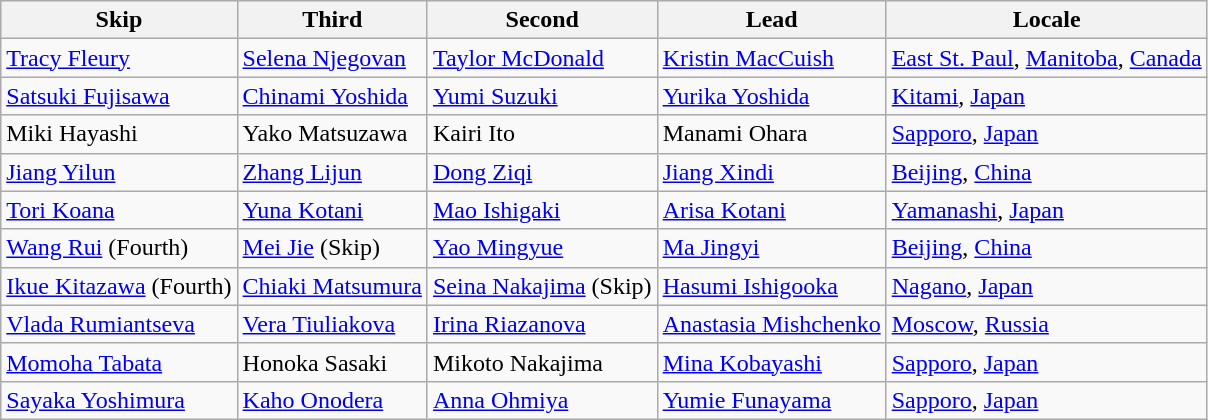<table class=wikitable>
<tr>
<th>Skip</th>
<th>Third</th>
<th>Second</th>
<th>Lead</th>
<th>Locale</th>
</tr>
<tr>
<td><a href='#'>Tracy Fleury</a></td>
<td><a href='#'>Selena Njegovan</a></td>
<td><a href='#'>Taylor McDonald</a></td>
<td><a href='#'>Kristin MacCuish</a></td>
<td> <a href='#'>East St. Paul</a>, <a href='#'>Manitoba</a>, <a href='#'>Canada</a></td>
</tr>
<tr>
<td><a href='#'>Satsuki Fujisawa</a></td>
<td><a href='#'>Chinami Yoshida</a></td>
<td><a href='#'>Yumi Suzuki</a></td>
<td><a href='#'>Yurika Yoshida</a></td>
<td> <a href='#'>Kitami</a>, <a href='#'>Japan</a></td>
</tr>
<tr>
<td>Miki Hayashi</td>
<td>Yako Matsuzawa</td>
<td>Kairi Ito</td>
<td>Manami Ohara</td>
<td> <a href='#'>Sapporo</a>, <a href='#'>Japan</a></td>
</tr>
<tr>
<td><a href='#'>Jiang Yilun</a></td>
<td><a href='#'>Zhang Lijun</a></td>
<td><a href='#'>Dong Ziqi</a></td>
<td><a href='#'>Jiang Xindi</a></td>
<td> <a href='#'>Beijing</a>, <a href='#'>China</a></td>
</tr>
<tr>
<td><a href='#'>Tori Koana</a></td>
<td><a href='#'>Yuna Kotani</a></td>
<td><a href='#'>Mao Ishigaki</a></td>
<td><a href='#'>Arisa Kotani</a></td>
<td> <a href='#'>Yamanashi</a>, <a href='#'>Japan</a></td>
</tr>
<tr>
<td><a href='#'>Wang Rui</a> (Fourth)</td>
<td><a href='#'>Mei Jie</a> (Skip)</td>
<td><a href='#'>Yao Mingyue</a></td>
<td><a href='#'>Ma Jingyi</a></td>
<td> <a href='#'>Beijing</a>, <a href='#'>China</a></td>
</tr>
<tr>
<td><a href='#'>Ikue Kitazawa</a> (Fourth)</td>
<td><a href='#'>Chiaki Matsumura</a></td>
<td><a href='#'>Seina Nakajima</a> (Skip)</td>
<td><a href='#'>Hasumi Ishigooka</a></td>
<td> <a href='#'>Nagano</a>, <a href='#'>Japan</a></td>
</tr>
<tr>
<td><a href='#'>Vlada Rumiantseva</a></td>
<td><a href='#'>Vera Tiuliakova</a></td>
<td><a href='#'>Irina Riazanova</a></td>
<td><a href='#'>Anastasia Mishchenko</a></td>
<td> <a href='#'>Moscow</a>, <a href='#'>Russia</a></td>
</tr>
<tr>
<td><a href='#'>Momoha Tabata</a></td>
<td>Honoka Sasaki</td>
<td>Mikoto Nakajima</td>
<td><a href='#'>Mina Kobayashi</a></td>
<td> <a href='#'>Sapporo</a>, <a href='#'>Japan</a></td>
</tr>
<tr>
<td><a href='#'>Sayaka Yoshimura</a></td>
<td><a href='#'>Kaho Onodera</a></td>
<td><a href='#'>Anna Ohmiya</a></td>
<td><a href='#'>Yumie Funayama</a></td>
<td> <a href='#'>Sapporo</a>, <a href='#'>Japan</a></td>
</tr>
</table>
